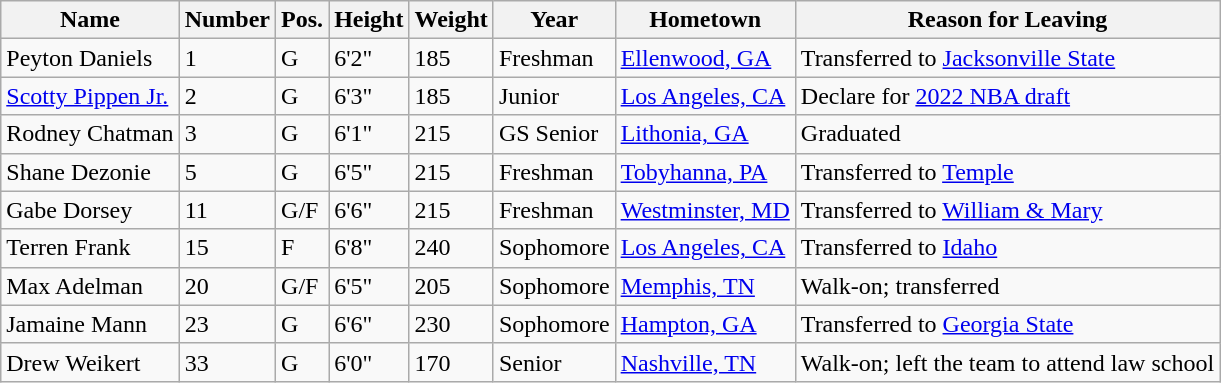<table class="wikitable sortable" border="1">
<tr>
<th>Name</th>
<th>Number</th>
<th>Pos.</th>
<th>Height</th>
<th>Weight</th>
<th>Year</th>
<th>Hometown</th>
<th class="unsortable">Reason for Leaving</th>
</tr>
<tr>
<td>Peyton Daniels</td>
<td>1</td>
<td>G</td>
<td>6'2"</td>
<td>185</td>
<td>Freshman</td>
<td><a href='#'>Ellenwood, GA</a></td>
<td>Transferred to <a href='#'>Jacksonville State</a></td>
</tr>
<tr>
<td><a href='#'>Scotty Pippen Jr.</a></td>
<td>2</td>
<td>G</td>
<td>6'3"</td>
<td>185</td>
<td>Junior</td>
<td><a href='#'>Los Angeles, CA</a></td>
<td>Declare for <a href='#'>2022 NBA draft</a></td>
</tr>
<tr>
<td>Rodney Chatman</td>
<td>3</td>
<td>G</td>
<td>6'1"</td>
<td>215</td>
<td>GS Senior</td>
<td><a href='#'>Lithonia, GA</a></td>
<td>Graduated</td>
</tr>
<tr>
<td>Shane Dezonie</td>
<td>5</td>
<td>G</td>
<td>6'5"</td>
<td>215</td>
<td>Freshman</td>
<td><a href='#'>Tobyhanna, PA</a></td>
<td>Transferred to <a href='#'>Temple</a></td>
</tr>
<tr>
<td>Gabe Dorsey</td>
<td>11</td>
<td>G/F</td>
<td>6'6"</td>
<td>215</td>
<td>Freshman</td>
<td><a href='#'>Westminster, MD</a></td>
<td>Transferred to <a href='#'>William & Mary</a></td>
</tr>
<tr>
<td>Terren Frank</td>
<td>15</td>
<td>F</td>
<td>6'8"</td>
<td>240</td>
<td>Sophomore</td>
<td><a href='#'>Los Angeles, CA</a></td>
<td>Transferred to <a href='#'>Idaho</a></td>
</tr>
<tr>
<td>Max Adelman</td>
<td>20</td>
<td>G/F</td>
<td>6'5"</td>
<td>205</td>
<td>Sophomore</td>
<td><a href='#'>Memphis, TN</a></td>
<td>Walk-on; transferred</td>
</tr>
<tr>
<td>Jamaine Mann</td>
<td>23</td>
<td>G</td>
<td>6'6"</td>
<td>230</td>
<td>Sophomore</td>
<td><a href='#'>Hampton, GA</a></td>
<td>Transferred to <a href='#'>Georgia State</a></td>
</tr>
<tr>
<td>Drew Weikert</td>
<td>33</td>
<td>G</td>
<td>6'0"</td>
<td>170</td>
<td>Senior</td>
<td><a href='#'>Nashville, TN</a></td>
<td>Walk-on; left the team to attend law school</td>
</tr>
</table>
